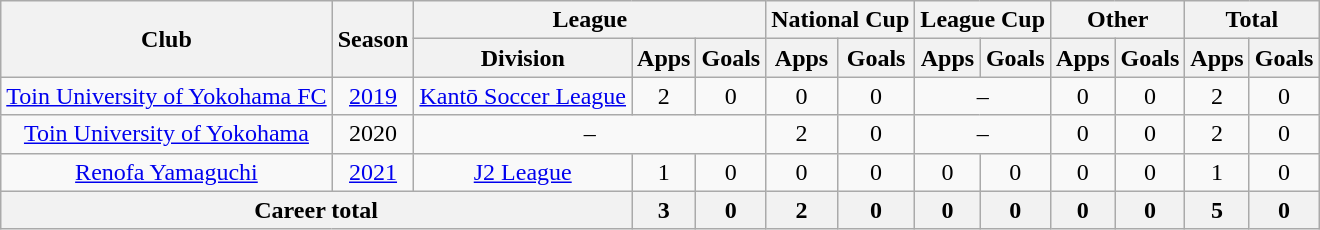<table class="wikitable" style="text-align: center">
<tr>
<th rowspan="2">Club</th>
<th rowspan="2">Season</th>
<th colspan="3">League</th>
<th colspan="2">National Cup</th>
<th colspan="2">League Cup</th>
<th colspan="2">Other</th>
<th colspan="2">Total</th>
</tr>
<tr>
<th>Division</th>
<th>Apps</th>
<th>Goals</th>
<th>Apps</th>
<th>Goals</th>
<th>Apps</th>
<th>Goals</th>
<th>Apps</th>
<th>Goals</th>
<th>Apps</th>
<th>Goals</th>
</tr>
<tr>
<td><a href='#'>Toin University of Yokohama FC</a></td>
<td><a href='#'>2019</a></td>
<td><a href='#'>Kantō Soccer League</a></td>
<td>2</td>
<td>0</td>
<td>0</td>
<td>0</td>
<td colspan="2">–</td>
<td>0</td>
<td>0</td>
<td>2</td>
<td>0</td>
</tr>
<tr>
<td><a href='#'>Toin University of Yokohama</a></td>
<td>2020</td>
<td colspan="3">–</td>
<td>2</td>
<td>0</td>
<td colspan="2">–</td>
<td>0</td>
<td>0</td>
<td>2</td>
<td>0</td>
</tr>
<tr>
<td><a href='#'>Renofa Yamaguchi</a></td>
<td><a href='#'>2021</a></td>
<td><a href='#'>J2 League</a></td>
<td>1</td>
<td>0</td>
<td>0</td>
<td>0</td>
<td>0</td>
<td>0</td>
<td>0</td>
<td>0</td>
<td>1</td>
<td>0</td>
</tr>
<tr>
<th colspan=3>Career total</th>
<th>3</th>
<th>0</th>
<th>2</th>
<th>0</th>
<th>0</th>
<th>0</th>
<th>0</th>
<th>0</th>
<th>5</th>
<th>0</th>
</tr>
</table>
